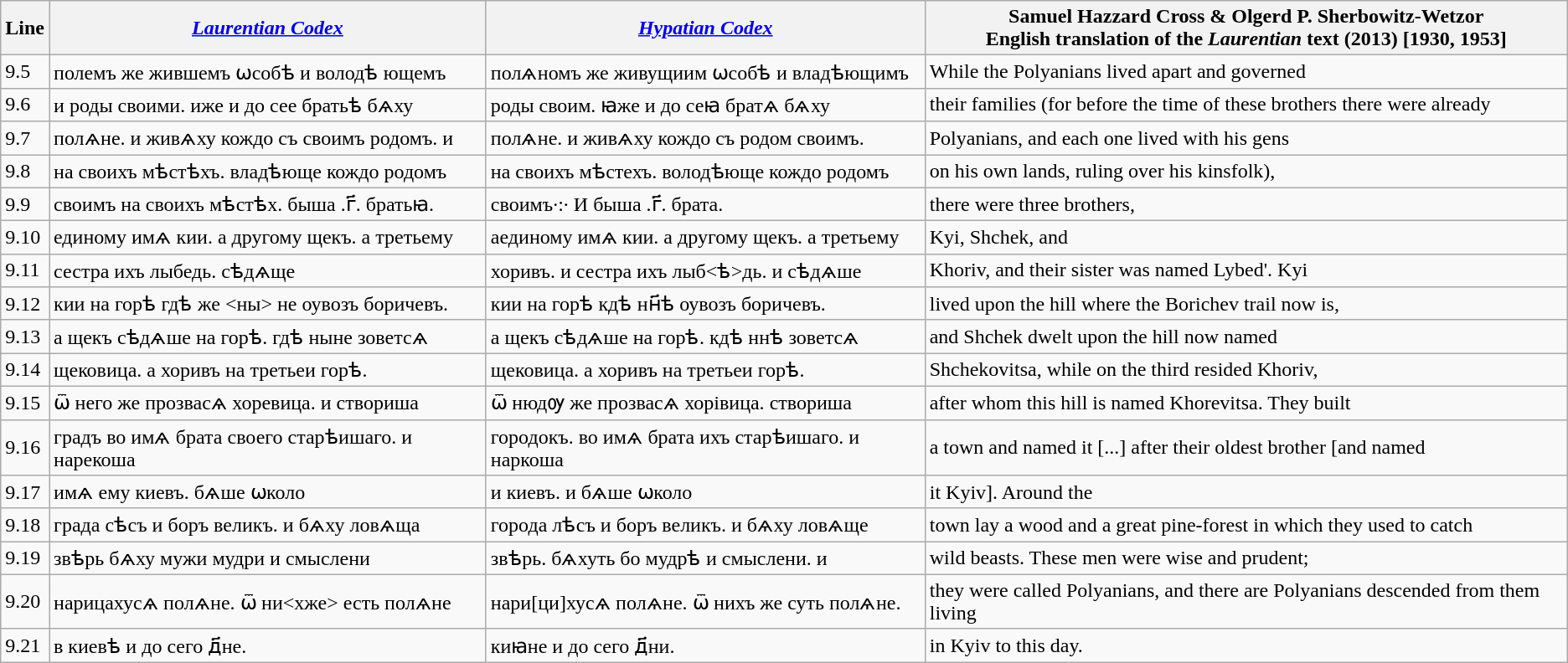<table class="wikitable" align="left">
<tr>
<th>Line</th>
<th><em><a href='#'>Laurentian Codex</a></em></th>
<th><em><a href='#'>Hypatian Codex</a></em></th>
<th>Samuel Hazzard Cross & Olgerd P. Sherbowitz-Wetzor<br>English translation of the <em>Laurentian</em> text (2013) [1930, 1953]</th>
</tr>
<tr valign="top">
<td>9.5</td>
<td><span>полемъ же жившемъ ѡсобѣ и володѣ ющемъ</span></td>
<td><span>полѧномъ же живущиим ѡсобѣ и владѣющимъ</span></td>
<td><span>While the Polyanians lived apart and governed</span></td>
</tr>
<tr valign="top">
<td>9.6</td>
<td><span>и роды своими. иже и до сее братьѣ бѧху</span></td>
<td><span>роды своим. ꙗже и до сеꙗ братѧ бѧху</span></td>
<td><span>their families (for before the time of these brothers there were already</span></td>
</tr>
<tr>
<td>9.7</td>
<td><span>полѧне. и живѧху кождо съ своимъ родомъ. и</span></td>
<td><span>полѧне. и живѧху кождо съ родом своимъ.</span></td>
<td><span>Polyanians, and each one lived with his gens</span></td>
</tr>
<tr>
<td>9.8</td>
<td><span>на своихъ мѣстѣхъ. владѣюще кождо родомъ</span></td>
<td><span>на своихъ мѣстехъ. володѣюще кождо родомъ</span></td>
<td><span>on his own lands, ruling over his kinsfolk),</span></td>
</tr>
<tr>
<td>9.9</td>
<td><span>своимъ на своихъ мѣстѣх. быша .г҃. братьꙗ.</span></td>
<td><span>своимъ·:· И быша .г҃. брата.</span></td>
<td><span>there were three brothers,</span></td>
</tr>
<tr>
<td>9.10</td>
<td><span>единому имѧ кии. а другому щекъ. а третьему</span></td>
<td><span>аединому имѧ кии. а другому щекъ. а третьему</span></td>
<td><span>Kyi, Shchek, and</span></td>
</tr>
<tr>
<td>9.11</td>
<td><span> сестра ихъ лыбедь.</span> <span>сѣдѧще</span></td>
<td><span>хоривъ. и сестра ихъ лыб<ѣ>дь.</span> <span>и сѣдѧше</span></td>
<td><span>Khoriv, and their sister was named Lybed'.</span> <span>Kyi</span></td>
</tr>
<tr>
<td>9.12</td>
<td><span>кии на горѣ гдѣ же <ны> не оувозъ боричевъ.</span></td>
<td><span>кии на горѣ кдѣ нн҃ѣ оувозъ боричевъ.</span></td>
<td><span>lived upon the hill where the Borichev trail now is,</span></td>
</tr>
<tr>
<td>9.13</td>
<td><span>а щекъ сѣдѧше на горѣ. гдѣ ныне зоветсѧ</span></td>
<td><span>а щекъ сѣдѧше на горѣ. кдѣ ннѣ зоветсѧ</span></td>
<td><span>and Shchek dwelt upon the hill now named</span></td>
</tr>
<tr>
<td>9.14</td>
<td><span>щековица. а хоривъ на третьеи горѣ.</span></td>
<td><span>щековица. а хоривъ на третьеи горѣ.</span></td>
<td><span>Shchekovitsa, while on the third resided Khoriv,</span></td>
</tr>
<tr>
<td>9.15</td>
<td><span>ѿ него же прозвасѧ хоревица.</span> <span>и створиша</span></td>
<td><span>ѿ нюдѹ же прозвасѧ хорівица.</span> <span>створиша</span></td>
<td><span>after whom this hill is named Khorevitsa.</span> <span>They built</span></td>
</tr>
<tr>
<td>9.16</td>
<td><span>градъ во имѧ брата своего старѣишаго. и нарекоша</span></td>
<td><span>городокъ. во имѧ брата ихъ старѣишаго. и наркоша</span></td>
<td><span>a town and named it [...] after their oldest brother [and named</span></td>
</tr>
<tr>
<td>9.17</td>
<td><span>имѧ ему киевъ.</span> <span>бѧше ѡколо</span></td>
<td><span>и киевъ.</span> <span>и бѧше ѡколо</span></td>
<td><span>it Kyiv].</span> <span>Around the</span></td>
</tr>
<tr>
<td>9.18</td>
<td><span>града сѣсъ и боръ великъ. и бѧху ловѧща</span></td>
<td><span>города лѣсъ и боръ великъ. и бѧху ловѧще</span></td>
<td><span>town lay a wood and a great pine-forest in which they used to catch</span></td>
</tr>
<tr>
<td>9.19</td>
<td><span>звѣрь</span> <span>бѧху мужи мудри и смыслени</span></td>
<td><span>звѣрь.</span> <span>бѧхуть бо мудрѣ и смыслени. и</span></td>
<td><span>wild beasts.</span> <span>These men were wise and prudent;</span></td>
</tr>
<tr>
<td>9.20</td>
<td><span>нарицахусѧ полѧне. ѿ ни<хже> есть полѧне</span></td>
<td><span>нари[ци]хусѧ полѧне. ѿ нихъ же суть полѧне.</span></td>
<td><span>they were called Polyanians, and there are Polyanians descended from them living</span></td>
</tr>
<tr>
<td>9.21</td>
<td><span>в киевѣ и до сего д҃не.</span></td>
<td><span>киꙗне и до сего д҃ни.</span></td>
<td><span>in Kyiv to this day.</span></td>
</tr>
</table>
